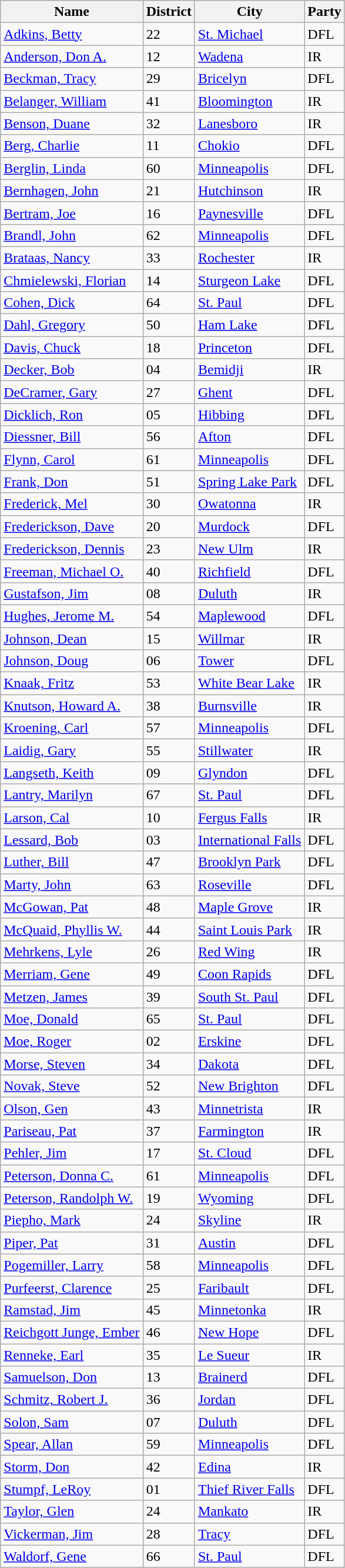<table class="wikitable sortable">
<tr>
<th>Name</th>
<th>District</th>
<th>City</th>
<th>Party</th>
</tr>
<tr>
<td><a href='#'>Adkins, Betty</a></td>
<td>22</td>
<td><a href='#'>St. Michael</a></td>
<td>DFL</td>
</tr>
<tr>
<td><a href='#'>Anderson, Don A.</a></td>
<td>12</td>
<td><a href='#'>Wadena</a></td>
<td>IR</td>
</tr>
<tr>
<td><a href='#'>Beckman, Tracy</a></td>
<td>29</td>
<td><a href='#'>Bricelyn</a></td>
<td>DFL</td>
</tr>
<tr>
<td><a href='#'>Belanger, William</a></td>
<td>41</td>
<td><a href='#'>Bloomington</a></td>
<td>IR</td>
</tr>
<tr>
<td><a href='#'>Benson, Duane</a></td>
<td>32</td>
<td><a href='#'>Lanesboro</a></td>
<td>IR</td>
</tr>
<tr>
<td><a href='#'>Berg, Charlie</a></td>
<td>11</td>
<td><a href='#'>Chokio</a></td>
<td>DFL</td>
</tr>
<tr>
<td><a href='#'>Berglin, Linda</a></td>
<td>60</td>
<td><a href='#'>Minneapolis</a></td>
<td>DFL</td>
</tr>
<tr>
<td><a href='#'>Bernhagen, John</a></td>
<td>21</td>
<td><a href='#'>Hutchinson</a></td>
<td>IR</td>
</tr>
<tr>
<td><a href='#'>Bertram, Joe</a></td>
<td>16</td>
<td><a href='#'>Paynesville</a></td>
<td>DFL</td>
</tr>
<tr>
<td><a href='#'>Brandl, John</a></td>
<td>62</td>
<td><a href='#'>Minneapolis</a></td>
<td>DFL</td>
</tr>
<tr>
<td><a href='#'>Brataas, Nancy</a></td>
<td>33</td>
<td><a href='#'>Rochester</a></td>
<td>IR</td>
</tr>
<tr>
<td><a href='#'>Chmielewski, Florian</a></td>
<td>14</td>
<td><a href='#'>Sturgeon Lake</a></td>
<td>DFL</td>
</tr>
<tr>
<td><a href='#'>Cohen, Dick</a></td>
<td>64</td>
<td><a href='#'>St. Paul</a></td>
<td>DFL</td>
</tr>
<tr>
<td><a href='#'>Dahl, Gregory</a></td>
<td>50</td>
<td><a href='#'>Ham Lake</a></td>
<td>DFL</td>
</tr>
<tr>
<td><a href='#'>Davis, Chuck</a></td>
<td>18</td>
<td><a href='#'>Princeton</a></td>
<td>DFL</td>
</tr>
<tr>
<td><a href='#'>Decker, Bob</a></td>
<td>04</td>
<td><a href='#'>Bemidji</a></td>
<td>IR</td>
</tr>
<tr>
<td><a href='#'>DeCramer, Gary</a></td>
<td>27</td>
<td><a href='#'>Ghent</a></td>
<td>DFL</td>
</tr>
<tr>
<td><a href='#'>Dicklich, Ron</a></td>
<td>05</td>
<td><a href='#'>Hibbing</a></td>
<td>DFL</td>
</tr>
<tr>
<td><a href='#'>Diessner, Bill</a></td>
<td>56</td>
<td><a href='#'>Afton</a></td>
<td>DFL</td>
</tr>
<tr>
<td><a href='#'>Flynn, Carol</a></td>
<td>61</td>
<td><a href='#'>Minneapolis</a></td>
<td>DFL</td>
</tr>
<tr>
<td><a href='#'>Frank, Don</a></td>
<td>51</td>
<td><a href='#'>Spring Lake Park</a></td>
<td>DFL</td>
</tr>
<tr>
<td><a href='#'>Frederick, Mel</a></td>
<td>30</td>
<td><a href='#'>Owatonna</a></td>
<td>IR</td>
</tr>
<tr>
<td><a href='#'>Frederickson, Dave</a></td>
<td>20</td>
<td><a href='#'>Murdock</a></td>
<td>DFL</td>
</tr>
<tr>
<td><a href='#'>Frederickson, Dennis</a></td>
<td>23</td>
<td><a href='#'>New Ulm</a></td>
<td>IR</td>
</tr>
<tr>
<td><a href='#'>Freeman, Michael O.</a></td>
<td>40</td>
<td><a href='#'>Richfield</a></td>
<td>DFL</td>
</tr>
<tr>
<td><a href='#'>Gustafson, Jim</a></td>
<td>08</td>
<td><a href='#'>Duluth</a></td>
<td>IR</td>
</tr>
<tr>
<td><a href='#'>Hughes, Jerome M.</a></td>
<td>54</td>
<td><a href='#'>Maplewood</a></td>
<td>DFL</td>
</tr>
<tr>
<td><a href='#'>Johnson, Dean</a></td>
<td>15</td>
<td><a href='#'>Willmar</a></td>
<td>IR</td>
</tr>
<tr>
<td><a href='#'>Johnson, Doug</a></td>
<td>06</td>
<td><a href='#'>Tower</a></td>
<td>DFL</td>
</tr>
<tr>
<td><a href='#'>Knaak, Fritz</a></td>
<td>53</td>
<td><a href='#'>White Bear Lake</a></td>
<td>IR</td>
</tr>
<tr>
<td><a href='#'>Knutson, Howard A.</a></td>
<td>38</td>
<td><a href='#'>Burnsville</a></td>
<td>IR</td>
</tr>
<tr>
<td><a href='#'>Kroening, Carl</a></td>
<td>57</td>
<td><a href='#'>Minneapolis</a></td>
<td>DFL</td>
</tr>
<tr>
<td><a href='#'>Laidig, Gary</a></td>
<td>55</td>
<td><a href='#'>Stillwater</a></td>
<td>IR</td>
</tr>
<tr>
<td><a href='#'>Langseth, Keith</a></td>
<td>09</td>
<td><a href='#'>Glyndon</a></td>
<td>DFL</td>
</tr>
<tr>
<td><a href='#'>Lantry, Marilyn</a></td>
<td>67</td>
<td><a href='#'>St. Paul</a></td>
<td>DFL</td>
</tr>
<tr>
<td><a href='#'>Larson, Cal</a></td>
<td>10</td>
<td><a href='#'>Fergus Falls</a></td>
<td>IR</td>
</tr>
<tr>
<td><a href='#'>Lessard, Bob</a></td>
<td>03</td>
<td><a href='#'>International Falls</a></td>
<td>DFL</td>
</tr>
<tr>
<td><a href='#'>Luther, Bill</a></td>
<td>47</td>
<td><a href='#'>Brooklyn Park</a></td>
<td>DFL</td>
</tr>
<tr>
<td><a href='#'>Marty, John</a></td>
<td>63</td>
<td><a href='#'>Roseville</a></td>
<td>DFL</td>
</tr>
<tr>
<td><a href='#'>McGowan, Pat</a></td>
<td>48</td>
<td><a href='#'>Maple Grove</a></td>
<td>IR</td>
</tr>
<tr>
<td><a href='#'>McQuaid, Phyllis W.</a></td>
<td>44</td>
<td><a href='#'>Saint Louis Park</a></td>
<td>IR</td>
</tr>
<tr>
<td><a href='#'>Mehrkens, Lyle</a></td>
<td>26</td>
<td><a href='#'>Red Wing</a></td>
<td>IR</td>
</tr>
<tr>
<td><a href='#'>Merriam, Gene</a></td>
<td>49</td>
<td><a href='#'>Coon Rapids</a></td>
<td>DFL</td>
</tr>
<tr>
<td><a href='#'>Metzen, James</a></td>
<td>39</td>
<td><a href='#'>South St. Paul</a></td>
<td>DFL</td>
</tr>
<tr>
<td><a href='#'>Moe, Donald</a></td>
<td>65</td>
<td><a href='#'>St. Paul</a></td>
<td>DFL</td>
</tr>
<tr>
<td><a href='#'>Moe, Roger</a></td>
<td>02</td>
<td><a href='#'>Erskine</a></td>
<td>DFL</td>
</tr>
<tr>
<td><a href='#'>Morse, Steven</a></td>
<td>34</td>
<td><a href='#'>Dakota</a></td>
<td>DFL</td>
</tr>
<tr>
<td><a href='#'>Novak, Steve</a></td>
<td>52</td>
<td><a href='#'>New Brighton</a></td>
<td>DFL</td>
</tr>
<tr>
<td><a href='#'>Olson, Gen</a></td>
<td>43</td>
<td><a href='#'>Minnetrista</a></td>
<td>IR</td>
</tr>
<tr>
<td><a href='#'>Pariseau, Pat</a></td>
<td>37</td>
<td><a href='#'>Farmington</a></td>
<td>IR</td>
</tr>
<tr>
<td><a href='#'>Pehler, Jim</a></td>
<td>17</td>
<td><a href='#'>St. Cloud</a></td>
<td>DFL</td>
</tr>
<tr>
<td><a href='#'>Peterson, Donna C.</a></td>
<td>61</td>
<td><a href='#'>Minneapolis</a></td>
<td>DFL</td>
</tr>
<tr>
<td><a href='#'>Peterson, Randolph W.</a></td>
<td>19</td>
<td><a href='#'>Wyoming</a></td>
<td>DFL</td>
</tr>
<tr>
<td><a href='#'>Piepho, Mark</a></td>
<td>24</td>
<td><a href='#'>Skyline</a></td>
<td>IR</td>
</tr>
<tr>
<td><a href='#'>Piper, Pat</a></td>
<td>31</td>
<td><a href='#'>Austin</a></td>
<td>DFL</td>
</tr>
<tr>
<td><a href='#'>Pogemiller, Larry</a></td>
<td>58</td>
<td><a href='#'>Minneapolis</a></td>
<td>DFL</td>
</tr>
<tr>
<td><a href='#'>Purfeerst, Clarence</a></td>
<td>25</td>
<td><a href='#'>Faribault</a></td>
<td>DFL</td>
</tr>
<tr>
<td><a href='#'>Ramstad, Jim</a></td>
<td>45</td>
<td><a href='#'>Minnetonka</a></td>
<td>IR</td>
</tr>
<tr>
<td><a href='#'>Reichgott Junge, Ember</a></td>
<td>46</td>
<td><a href='#'>New Hope</a></td>
<td>DFL</td>
</tr>
<tr>
<td><a href='#'>Renneke, Earl</a></td>
<td>35</td>
<td><a href='#'>Le Sueur</a></td>
<td>IR</td>
</tr>
<tr>
<td><a href='#'>Samuelson, Don</a></td>
<td>13</td>
<td><a href='#'>Brainerd</a></td>
<td>DFL</td>
</tr>
<tr>
<td><a href='#'>Schmitz, Robert J.</a></td>
<td>36</td>
<td><a href='#'>Jordan</a></td>
<td>DFL</td>
</tr>
<tr>
<td><a href='#'>Solon, Sam</a></td>
<td>07</td>
<td><a href='#'>Duluth</a></td>
<td>DFL</td>
</tr>
<tr>
<td><a href='#'>Spear, Allan</a></td>
<td>59</td>
<td><a href='#'>Minneapolis</a></td>
<td>DFL</td>
</tr>
<tr>
<td><a href='#'>Storm, Don</a></td>
<td>42</td>
<td><a href='#'>Edina</a></td>
<td>IR</td>
</tr>
<tr>
<td><a href='#'>Stumpf, LeRoy</a></td>
<td>01</td>
<td><a href='#'>Thief River Falls</a></td>
<td>DFL</td>
</tr>
<tr>
<td><a href='#'>Taylor, Glen</a></td>
<td>24</td>
<td><a href='#'>Mankato</a></td>
<td>IR</td>
</tr>
<tr>
<td><a href='#'>Vickerman, Jim</a></td>
<td>28</td>
<td><a href='#'>Tracy</a></td>
<td>DFL</td>
</tr>
<tr>
<td><a href='#'>Waldorf, Gene</a></td>
<td>66</td>
<td><a href='#'>St. Paul</a></td>
<td>DFL</td>
</tr>
</table>
